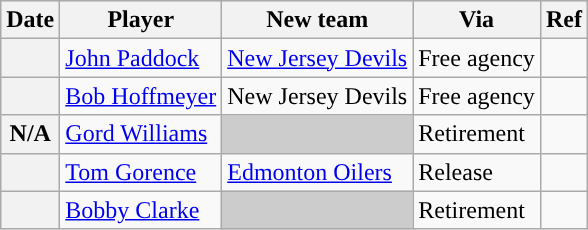<table class="wikitable plainrowheaders">
<tr style="background:#ddd; text-align:center;">
<th>Date</th>
<th>Player</th>
<th>New team</th>
<th>Via</th>
<th>Ref</th>
</tr>
<tr>
<th scope="row"></th>
<td><a href='#'>John Paddock</a></td>
<td><a href='#'>New Jersey Devils</a></td>
<td>Free agency</td>
<td></td>
</tr>
<tr>
<th scope="row"></th>
<td><a href='#'>Bob Hoffmeyer</a></td>
<td>New Jersey Devils</td>
<td>Free agency</td>
<td></td>
</tr>
<tr>
<th scope="row">N/A</th>
<td><a href='#'>Gord Williams</a></td>
<td style="background:#ccc"></td>
<td>Retirement</td>
<td></td>
</tr>
<tr>
<th scope="row"></th>
<td><a href='#'>Tom Gorence</a></td>
<td><a href='#'>Edmonton Oilers</a></td>
<td>Release</td>
<td></td>
</tr>
<tr>
<th scope="row"></th>
<td><a href='#'>Bobby Clarke</a></td>
<td style="background:#ccc"></td>
<td>Retirement</td>
<td></td>
</tr>
</table>
